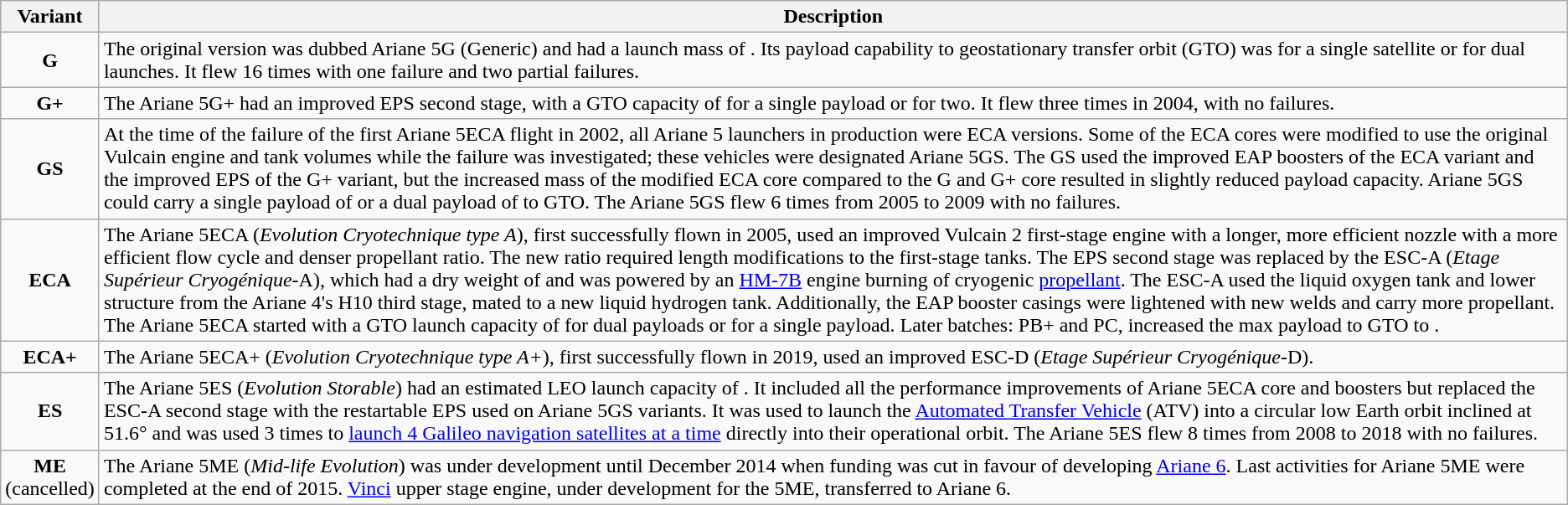<table class="wikitable">
<tr>
<th>Variant</th>
<th>Description</th>
</tr>
<tr>
<td align="center"><strong>G</strong></td>
<td>The original version was dubbed Ariane 5G (Generic) and had a launch mass of . Its payload capability to geostationary transfer orbit (GTO) was  for a single satellite or  for dual launches. It flew 16 times with one failure and two partial failures.</td>
</tr>
<tr>
<td align="center"><strong>G+</strong></td>
<td>The Ariane 5G+ had an improved EPS second stage, with a GTO capacity of  for a single payload or  for two. It flew three times in 2004, with no failures.</td>
</tr>
<tr>
<td align="center"><strong>GS</strong></td>
<td>At the time of the failure of the first Ariane 5ECA flight in 2002, all Ariane 5 launchers in production were ECA versions. Some of the ECA cores were modified to use the original Vulcain engine and tank volumes while the failure was investigated; these vehicles were designated Ariane 5GS. The GS used the improved EAP boosters of the ECA variant and the improved EPS of the G+ variant, but the increased mass of the modified ECA core compared to the G and G+ core resulted in slightly reduced payload capacity. Ariane 5GS could carry a single payload of  or a dual payload of  to GTO. The Ariane 5GS flew 6 times from 2005 to 2009 with no failures.</td>
</tr>
<tr>
<td align="center"><strong>ECA</strong></td>
<td>The Ariane 5ECA (<em>Evolution Cryotechnique type A</em>), first successfully flown in 2005, used an improved Vulcain 2 first-stage engine with a longer, more efficient nozzle with a more efficient flow cycle and denser propellant ratio. The new ratio required length modifications to the first-stage tanks. The EPS second stage was replaced by the ESC-A (<em>Etage Supérieur Cryogénique</em>-A), which had a dry weight of  and was powered by an <a href='#'>HM-7B</a> engine burning  of cryogenic <a href='#'>propellant</a>. The ESC-A used the liquid oxygen tank and lower structure from the Ariane 4's H10 third stage, mated to a new liquid hydrogen tank. Additionally, the EAP booster casings were lightened with new welds and carry more propellant. The Ariane 5ECA started with a GTO launch capacity of  for dual payloads or  for a single payload. Later batches: PB+ and PC, increased the max payload to GTO to .</td>
</tr>
<tr>
<td align="center"><strong>ECA+</strong></td>
<td>The Ariane 5ECA+ (<em>Evolution Cryotechnique type A+</em>), first successfully flown in 2019, used an improved ESC-D (<em>Etage Supérieur Cryogénique</em>-D).</td>
</tr>
<tr>
<td align="center"><strong>ES</strong></td>
<td>The Ariane 5ES (<em>Evolution Storable</em>) had an estimated LEO launch capacity of . It included all the performance improvements of Ariane 5ECA core and boosters but replaced the ESC-A second stage with the restartable EPS used on Ariane 5GS variants. It was used to launch the <a href='#'>Automated Transfer Vehicle</a> (ATV) into a  circular low Earth orbit inclined at 51.6° and was used 3 times to <a href='#'>launch 4 Galileo navigation satellites at a time</a> directly into their operational orbit. The Ariane 5ES flew 8 times from 2008 to 2018 with no failures.</td>
</tr>
<tr>
<td align="center"><strong>ME</strong><br>(cancelled)</td>
<td>The Ariane 5ME (<em>Mid-life Evolution</em>) was under development until December 2014 when funding was cut in favour of developing <a href='#'>Ariane 6</a>. Last activities for Ariane 5ME were completed at the end of 2015. <a href='#'>Vinci</a> upper stage engine, under development for the 5ME, transferred to Ariane 6.</td>
</tr>
</table>
